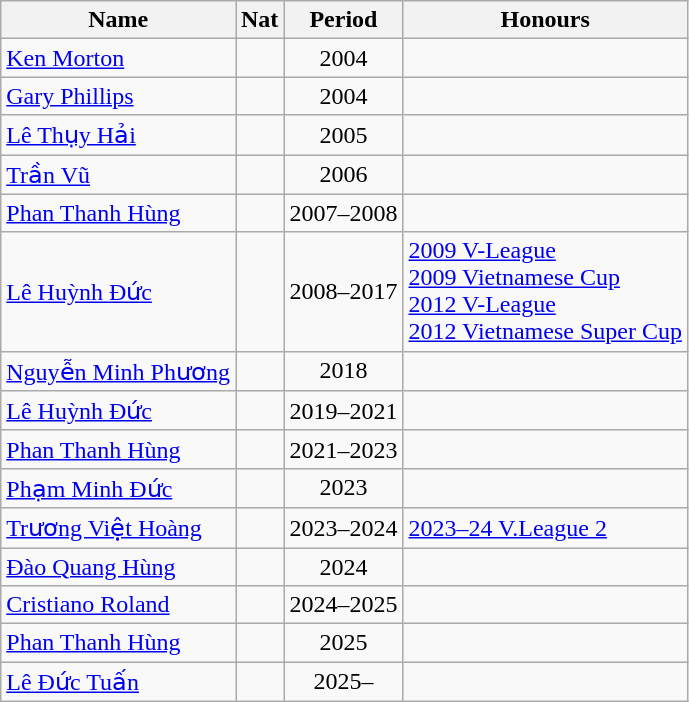<table class="wikitable">
<tr>
<th>Name</th>
<th>Nat</th>
<th>Period</th>
<th>Honours</th>
</tr>
<tr>
<td><a href='#'>Ken Morton</a></td>
<td align="center"></td>
<td align="center">2004</td>
<td></td>
</tr>
<tr>
<td><a href='#'>Gary Phillips</a></td>
<td align="center"></td>
<td align="center">2004</td>
<td></td>
</tr>
<tr>
<td><a href='#'>Lê Thụy Hải</a></td>
<td align="center"></td>
<td align="center">2005</td>
<td></td>
</tr>
<tr>
<td><a href='#'>Trần Vũ</a></td>
<td align="center"></td>
<td align="center">2006</td>
<td></td>
</tr>
<tr>
<td><a href='#'>Phan Thanh Hùng</a></td>
<td align="center"></td>
<td align="center">2007–2008</td>
<td></td>
</tr>
<tr>
<td><a href='#'>Lê Huỳnh Đức</a></td>
<td align="center"></td>
<td align="center">2008–2017</td>
<td><a href='#'>2009 V-League</a> <br> <a href='#'>2009 Vietnamese Cup</a> <br> <a href='#'>2012 V-League</a> <br> <a href='#'>2012 Vietnamese Super Cup</a></td>
</tr>
<tr>
<td><a href='#'>Nguyễn Minh Phương</a></td>
<td align="center"></td>
<td align="center">2018</td>
<td></td>
</tr>
<tr>
<td><a href='#'>Lê Huỳnh Đức</a></td>
<td align="center"></td>
<td align="center">2019–2021</td>
<td></td>
</tr>
<tr>
<td><a href='#'>Phan Thanh Hùng</a></td>
<td align="center"></td>
<td align="center">2021–2023</td>
<td></td>
</tr>
<tr>
<td><a href='#'>Phạm Minh Đức</a></td>
<td align=center></td>
<td align="center">2023</td>
<td></td>
</tr>
<tr>
<td><a href='#'>Trương Việt Hoàng</a></td>
<td align=center></td>
<td align="center">2023–2024</td>
<td><a href='#'>2023–24 V.League 2</a></td>
</tr>
<tr>
<td><a href='#'>Đào Quang Hùng</a></td>
<td align=center></td>
<td align="center">2024</td>
<td></td>
</tr>
<tr>
<td><a href='#'>Cristiano Roland</a></td>
<td align=center></td>
<td align="center">2024–2025</td>
<td></td>
</tr>
<tr>
<td><a href='#'>Phan Thanh Hùng</a></td>
<td align=center></td>
<td align="center">2025</td>
<td></td>
</tr>
<tr>
<td><a href='#'>Lê Đức Tuấn</a></td>
<td align=center></td>
<td align="center">2025–</td>
<td></td>
</tr>
</table>
